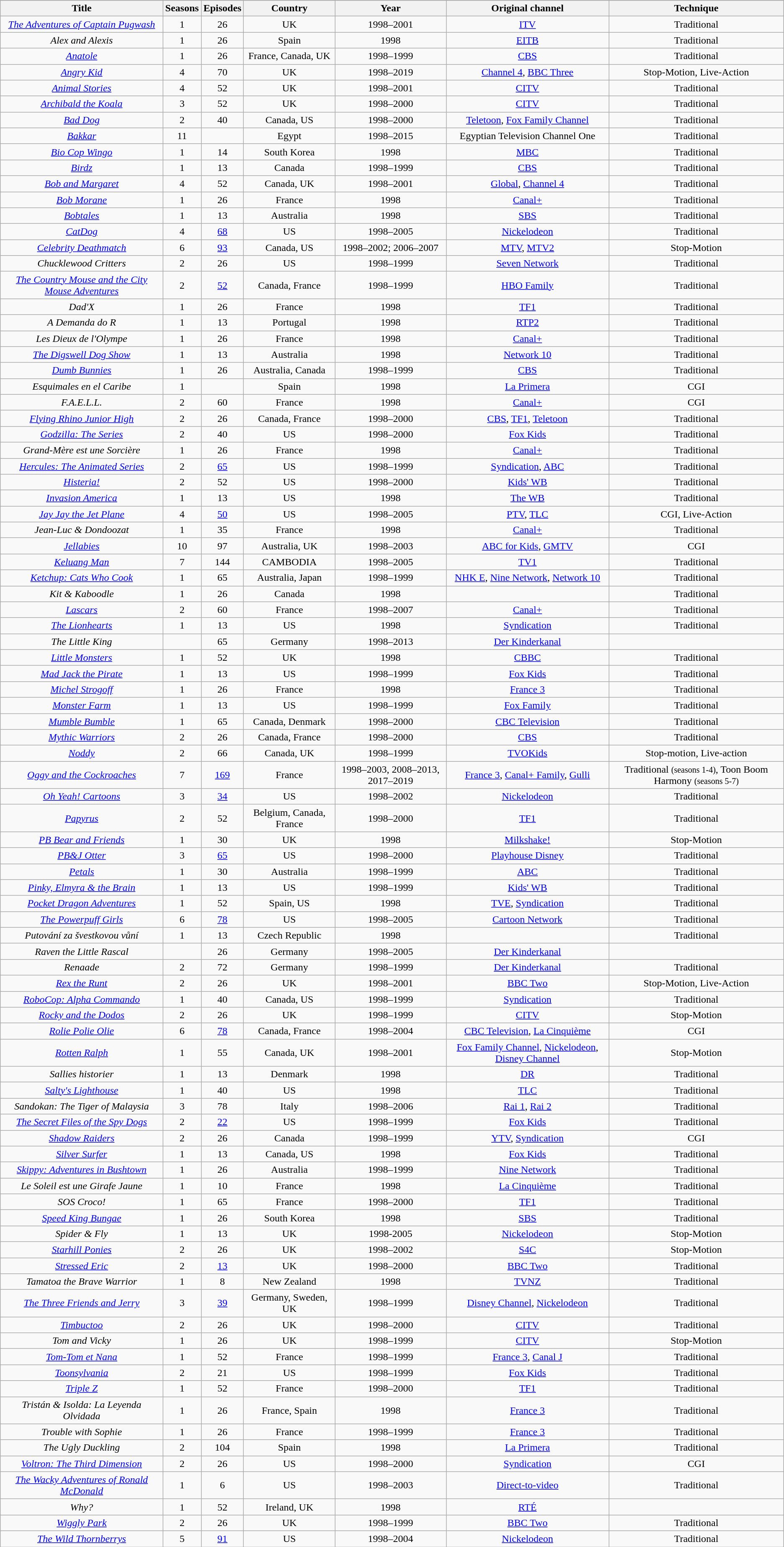<table class="wikitable sortable" style="text-align:center;">
<tr>
</tr>
<tr>
<th scope="col">Title</th>
<th scope="col">Seasons</th>
<th scope="col">Episodes</th>
<th scope="col">Country</th>
<th scope="col">Year</th>
<th scope="col">Original channel</th>
<th scope="col">Technique</th>
</tr>
<tr>
<td data-sort-value="Adventures of Captain Pugwash"><em><a href='#'>The Adventures of Captain Pugwash</a></em></td>
<td>1</td>
<td>26</td>
<td>UK</td>
<td>1998–2001</td>
<td><a href='#'>ITV</a></td>
<td>Traditional</td>
</tr>
<tr>
<td><em>Alex and Alexis</em></td>
<td>1</td>
<td>26</td>
<td>Spain</td>
<td>1998</td>
<td><a href='#'>EITB</a></td>
<td>Traditional</td>
</tr>
<tr>
<td><em><a href='#'>Anatole</a></em></td>
<td>1</td>
<td>26</td>
<td>France, Canada, UK</td>
<td>1998–1999</td>
<td><a href='#'>CBS</a></td>
<td>Traditional</td>
</tr>
<tr>
<td><em><a href='#'>Angry Kid</a></em></td>
<td>4</td>
<td>70</td>
<td>UK</td>
<td>1998–2019</td>
<td><a href='#'>Channel 4</a>, <a href='#'>BBC Three</a></td>
<td>Stop-Motion, Live-Action</td>
</tr>
<tr>
<td><em><a href='#'>Animal Stories</a></em></td>
<td>4</td>
<td>52</td>
<td>UK</td>
<td>1998–2001</td>
<td><a href='#'>CITV</a></td>
<td>Traditional</td>
</tr>
<tr>
<td><em><a href='#'>Archibald the Koala</a></em></td>
<td>3</td>
<td>52</td>
<td>UK</td>
<td>1998–2000</td>
<td><a href='#'>CITV</a></td>
<td>Traditional</td>
</tr>
<tr>
<td><em><a href='#'>Bad Dog</a></em></td>
<td>2</td>
<td>40</td>
<td>Canada, US</td>
<td>1998–2000</td>
<td><a href='#'>Teletoon</a>, <a href='#'>Fox Family Channel</a></td>
<td>Traditional</td>
</tr>
<tr>
<td><em><a href='#'>Bakkar</a></em></td>
<td>11</td>
<td></td>
<td>Egypt</td>
<td>1998–2015</td>
<td>Egyptian Television Channel One</td>
<td>Traditional</td>
</tr>
<tr>
<td><em><a href='#'>Bio Cop Wingo</a></em></td>
<td>1</td>
<td>14</td>
<td>South Korea</td>
<td>1998</td>
<td><a href='#'>MBC</a></td>
<td>Traditional</td>
</tr>
<tr>
<td><em><a href='#'>Birdz</a></em></td>
<td>1</td>
<td>13</td>
<td>Canada</td>
<td>1998–1999</td>
<td><a href='#'>CBS</a></td>
<td>Traditional</td>
</tr>
<tr>
<td><em><a href='#'>Bob and Margaret</a></em></td>
<td>4</td>
<td>52</td>
<td>Canada, UK</td>
<td>1998–2001</td>
<td><a href='#'>Global</a>, <a href='#'>Channel 4</a></td>
<td>Traditional</td>
</tr>
<tr>
<td><em><a href='#'>Bob Morane</a></em></td>
<td>1</td>
<td>26</td>
<td>France</td>
<td>1998</td>
<td><a href='#'>Canal+</a></td>
<td>Traditional</td>
</tr>
<tr>
<td><em><a href='#'>Bobtales</a></em></td>
<td>1</td>
<td>13</td>
<td>Australia</td>
<td>1998</td>
<td><a href='#'>SBS</a></td>
<td>Traditional</td>
</tr>
<tr>
<td><em><a href='#'>CatDog</a></em></td>
<td>4</td>
<td><a href='#'>68</a></td>
<td>US</td>
<td>1998–2005</td>
<td><a href='#'>Nickelodeon</a></td>
<td>Traditional</td>
</tr>
<tr>
<td><em><a href='#'>Celebrity Deathmatch</a></em></td>
<td>6</td>
<td><a href='#'>93</a></td>
<td>Canada, US</td>
<td>1998–2002; 2006–2007</td>
<td><a href='#'>MTV</a>, <a href='#'>MTV2</a></td>
<td>Stop-Motion</td>
</tr>
<tr>
<td><em>Chucklewood Critters</em></td>
<td>2</td>
<td>26</td>
<td>US</td>
<td>1998–1999</td>
<td><a href='#'>Seven Network</a></td>
<td>Traditional</td>
</tr>
<tr>
<td data-sort-value="Country Mouse and the City Mouse Adventures"><em><a href='#'>The Country Mouse and the City Mouse Adventures</a></em></td>
<td>2</td>
<td><a href='#'>52</a></td>
<td>Canada, France</td>
<td>1998–1999</td>
<td><a href='#'>HBO Family</a></td>
<td>Traditional</td>
</tr>
<tr>
<td><em>Dad'X</em></td>
<td>1</td>
<td>26</td>
<td>France</td>
<td>1998</td>
<td><a href='#'>TF1</a></td>
<td>Traditional</td>
</tr>
<tr>
<td data-sort-value="Demanda do R"><em>A Demanda do R</em></td>
<td>1</td>
<td>13</td>
<td>Portugal</td>
<td>1998</td>
<td><a href='#'>RTP2</a></td>
<td>Traditional</td>
</tr>
<tr>
<td data-sort-value="Dieux de l'Olympe"><em>Les Dieux de l'Olympe</em></td>
<td>1</td>
<td>26</td>
<td>France</td>
<td>1998</td>
<td><a href='#'>Canal+</a></td>
<td>Traditional</td>
</tr>
<tr>
<td data-sort-value="Digswell Dog Show"><em><a href='#'>The Digswell Dog Show</a></em></td>
<td>1</td>
<td>13</td>
<td>Australia</td>
<td>1998</td>
<td><a href='#'>Network 10</a></td>
<td>Traditional</td>
</tr>
<tr>
<td><em><a href='#'>Dumb Bunnies</a></em></td>
<td>1</td>
<td>26</td>
<td>Australia, Canada</td>
<td>1998–1999</td>
<td><a href='#'>CBS</a></td>
<td>Traditional</td>
</tr>
<tr>
<td><em>Esquimales en el Caribe</em></td>
<td>1</td>
<td></td>
<td>Spain</td>
<td>1998</td>
<td><a href='#'>La Primera</a></td>
<td>CGI</td>
</tr>
<tr>
<td><em>F.A.E.L.L.</em></td>
<td>2</td>
<td>60</td>
<td>France</td>
<td>1998</td>
<td><a href='#'>Canal+</a></td>
<td>CGI</td>
</tr>
<tr>
<td><em><a href='#'>Flying Rhino Junior High</a></em></td>
<td>2</td>
<td>26</td>
<td>Canada, France</td>
<td>1998–2000</td>
<td><a href='#'>CBS</a>, <a href='#'>TF1</a>, <a href='#'>Teletoon</a></td>
<td>Traditional</td>
</tr>
<tr>
<td><em><a href='#'>Godzilla: The Series</a></em></td>
<td>2</td>
<td>40</td>
<td>US</td>
<td>1998–2000</td>
<td><a href='#'>Fox Kids</a></td>
<td>Traditional</td>
</tr>
<tr>
<td><em>Grand-Mère est une Sorcière</em></td>
<td>1</td>
<td>26</td>
<td>France</td>
<td>1998</td>
<td><a href='#'>Canal+</a></td>
<td>Traditional</td>
</tr>
<tr>
<td><em><a href='#'>Hercules: The Animated Series</a></em></td>
<td>2</td>
<td><a href='#'>65</a></td>
<td>US</td>
<td>1998–1999</td>
<td><a href='#'>Syndication</a>, <a href='#'>ABC</a></td>
<td>Traditional</td>
</tr>
<tr>
<td><em><a href='#'>Histeria!</a></em></td>
<td>2</td>
<td>52</td>
<td>US</td>
<td>1998–2000</td>
<td><a href='#'>Kids' WB</a></td>
<td>Traditional</td>
</tr>
<tr>
<td><em><a href='#'>Invasion America</a></em></td>
<td>1</td>
<td>13</td>
<td>US</td>
<td>1998</td>
<td><a href='#'>The WB</a></td>
<td>Traditional</td>
</tr>
<tr>
<td><em><a href='#'>Jay Jay the Jet Plane</a></em></td>
<td>4</td>
<td><a href='#'>50</a></td>
<td>US</td>
<td>1998–2005</td>
<td><a href='#'>PTV</a>, <a href='#'>TLC</a></td>
<td>CGI, Live-Action</td>
</tr>
<tr>
<td><em>Jean-Luc & Dondoozat</em></td>
<td>1</td>
<td>35</td>
<td>France</td>
<td>1998</td>
<td><a href='#'>Canal+</a></td>
<td>Traditional</td>
</tr>
<tr>
<td><em><a href='#'>Jellabies</a></em></td>
<td>10</td>
<td>97</td>
<td>Australia, UK</td>
<td>1998–2003</td>
<td><a href='#'>ABC for Kids</a>, <a href='#'>GMTV</a></td>
<td>CGI</td>
</tr>
<tr>
<td><em><a href='#'>Keluang Man</a></em></td>
<td>7</td>
<td>144</td>
<td>CAMBODIA</td>
<td>1998–2005</td>
<td><a href='#'>TV1</a></td>
<td>Traditional</td>
</tr>
<tr>
<td><em><a href='#'>Ketchup: Cats Who Cook</a></em></td>
<td>1</td>
<td>65</td>
<td>Australia, Japan</td>
<td>1998–1999</td>
<td><a href='#'>NHK E</a>, <a href='#'>Nine Network</a>, <a href='#'>Network 10</a></td>
<td>Traditional</td>
</tr>
<tr>
<td><em>Kit & Kaboodle</em></td>
<td>1</td>
<td>26</td>
<td>Canada</td>
<td>1998</td>
<td></td>
<td>Traditional</td>
</tr>
<tr>
<td><em><a href='#'>Lascars</a></em></td>
<td>2</td>
<td>60</td>
<td>France</td>
<td>1998–2007</td>
<td><a href='#'>Canal+</a></td>
<td>Traditional</td>
</tr>
<tr>
<td data-sort-value="Lionhearts"><em><a href='#'>The Lionhearts</a></em></td>
<td>1</td>
<td>13</td>
<td>US</td>
<td>1998</td>
<td><a href='#'>Syndication</a></td>
<td>Traditional</td>
</tr>
<tr>
<td data-sort-value="Little King"><em>The Little King</em></td>
<td></td>
<td>65</td>
<td>Germany</td>
<td>1998–2013</td>
<td><a href='#'>Der Kinderkanal</a></td>
<td></td>
</tr>
<tr>
<td><em><a href='#'>Little Monsters</a></em></td>
<td>1</td>
<td>52</td>
<td>UK</td>
<td>1998</td>
<td><a href='#'>CBBC</a></td>
<td>Traditional</td>
</tr>
<tr>
<td><em><a href='#'>Mad Jack the Pirate</a></em></td>
<td>1</td>
<td>13</td>
<td>US</td>
<td>1998–1999</td>
<td><a href='#'>Fox Kids</a></td>
<td>Traditional</td>
</tr>
<tr>
<td><em><a href='#'>Michel Strogoff</a></em></td>
<td>1</td>
<td>26</td>
<td>France</td>
<td>1998</td>
<td><a href='#'>France 3</a></td>
<td>Traditional</td>
</tr>
<tr>
<td><em><a href='#'>Monster Farm</a></em></td>
<td>1</td>
<td>13</td>
<td>US</td>
<td>1998–1999</td>
<td><a href='#'>Fox Family</a></td>
<td>Traditional</td>
</tr>
<tr>
<td><em><a href='#'>Mumble Bumble</a></em></td>
<td>1</td>
<td>65</td>
<td>Canada, Denmark</td>
<td>1998–2000</td>
<td><a href='#'>CBC Television</a></td>
<td>Traditional</td>
</tr>
<tr>
<td><em><a href='#'>Mythic Warriors</a></em></td>
<td>2</td>
<td>26</td>
<td>Canada, France</td>
<td>1998–2000</td>
<td><a href='#'>CBS</a></td>
<td>Traditional</td>
</tr>
<tr>
<td><em><a href='#'>Noddy</a></em></td>
<td>2</td>
<td>66</td>
<td>Canada, UK</td>
<td>1998–1999</td>
<td><a href='#'>TVOKids</a></td>
<td>Stop-motion, Live-action</td>
</tr>
<tr>
<td><em><a href='#'>Oggy and the Cockroaches</a></em></td>
<td>7</td>
<td><a href='#'>169</a></td>
<td>France</td>
<td>1998–2003, 2008–2013, 2017–2019</td>
<td><a href='#'>France 3</a>, <a href='#'>Canal+ Family</a>, <a href='#'>Gulli</a></td>
<td>Traditional <small>(seasons 1-4)</small>, Toon Boom Harmony <small>(seasons 5-7)</small></td>
</tr>
<tr>
<td><em><a href='#'>Oh Yeah! Cartoons</a></em></td>
<td>3</td>
<td><a href='#'>34</a></td>
<td>US</td>
<td>1998–2002</td>
<td><a href='#'>Nickelodeon</a></td>
<td>Traditional</td>
</tr>
<tr>
<td><em><a href='#'>Papyrus</a></em></td>
<td>2</td>
<td>52</td>
<td>Belgium, Canada, France</td>
<td>1998–2000</td>
<td><a href='#'>TF1</a></td>
<td>Traditional</td>
</tr>
<tr>
<td><em><a href='#'>PB Bear and Friends</a></em></td>
<td>1</td>
<td>30</td>
<td>UK</td>
<td>1998</td>
<td><a href='#'>Milkshake!</a></td>
<td>Stop-Motion</td>
</tr>
<tr>
<td><em><a href='#'>PB&J Otter</a></em></td>
<td>3</td>
<td><a href='#'>65</a></td>
<td>US</td>
<td>1998–2000</td>
<td><a href='#'>Playhouse Disney</a></td>
<td>Traditional</td>
</tr>
<tr>
<td><em><a href='#'>Petals</a></em></td>
<td>1</td>
<td>30</td>
<td>Australia</td>
<td>1998–1999</td>
<td><a href='#'>ABC</a></td>
<td>Traditional</td>
</tr>
<tr>
<td><em><a href='#'>Pinky, Elmyra & the Brain</a></em></td>
<td>1</td>
<td>13</td>
<td>US</td>
<td>1998–1999</td>
<td><a href='#'>Kids' WB</a></td>
<td>Traditional</td>
</tr>
<tr>
<td><em><a href='#'>Pocket Dragon Adventures</a></em></td>
<td>1</td>
<td>52</td>
<td>Spain, US</td>
<td>1998</td>
<td><a href='#'>TVE</a>, <a href='#'>Syndication</a></td>
<td>Traditional</td>
</tr>
<tr>
<td data-sort-value="Powerpuff Girls"><em><a href='#'>The Powerpuff Girls</a></em></td>
<td>6</td>
<td><a href='#'>78</a></td>
<td>US</td>
<td>1998–2005</td>
<td><a href='#'>Cartoon Network</a></td>
<td>Traditional</td>
</tr>
<tr>
<td><em>Putování za švestkovou vůní</em></td>
<td>1</td>
<td>13</td>
<td>Czech Republic</td>
<td>1998</td>
<td></td>
<td>Traditional</td>
</tr>
<tr>
<td><em>Raven the Little Rascal</em></td>
<td></td>
<td>26</td>
<td>Germany</td>
<td>1998–2005</td>
<td><a href='#'>Der Kinderkanal</a></td>
<td></td>
</tr>
<tr>
<td><em>Renaade</em></td>
<td>2</td>
<td>72</td>
<td>Germany</td>
<td>1998–1999</td>
<td><a href='#'>Der Kinderkanal</a></td>
<td>Traditional</td>
</tr>
<tr>
<td><em><a href='#'>Rex the Runt</a></em></td>
<td>2</td>
<td>26</td>
<td>UK</td>
<td>1998–2001</td>
<td><a href='#'>BBC Two</a></td>
<td>Stop-Motion, Live-Action</td>
</tr>
<tr>
<td><em><a href='#'>RoboCop: Alpha Commando</a></em></td>
<td>1</td>
<td>40</td>
<td>Canada, US</td>
<td>1998–1999</td>
<td><a href='#'>Syndication</a></td>
<td>Traditional</td>
</tr>
<tr>
<td><em><a href='#'>Rocky and the Dodos</a></em></td>
<td>2</td>
<td>26</td>
<td>UK</td>
<td>1998–1999</td>
<td><a href='#'>CITV</a></td>
<td>Stop-Motion</td>
</tr>
<tr>
<td><em><a href='#'>Rolie Polie Olie</a></em></td>
<td>6</td>
<td><a href='#'>78</a></td>
<td>Canada, France</td>
<td>1998–2004</td>
<td><a href='#'>CBC Television</a>, <a href='#'>La Cinquième</a></td>
<td>CGI</td>
</tr>
<tr>
<td><em><a href='#'>Rotten Ralph</a></em></td>
<td>1</td>
<td>55</td>
<td>Canada, UK</td>
<td>1998–2001</td>
<td><a href='#'>Fox Family Channel</a>, <a href='#'>Nickelodeon</a>, <a href='#'>Disney Channel</a></td>
<td>Stop-Motion</td>
</tr>
<tr>
<td><em>Sallies historier</em></td>
<td>1</td>
<td>13</td>
<td>Denmark</td>
<td>1998</td>
<td><a href='#'>DR</a></td>
<td>Traditional</td>
</tr>
<tr>
<td><em><a href='#'>Salty's Lighthouse</a></em></td>
<td>1</td>
<td>40</td>
<td>US</td>
<td>1998</td>
<td><a href='#'>TLC</a></td>
<td>Traditional</td>
</tr>
<tr>
<td><em>Sandokan: The Tiger of Malaysia</em></td>
<td>3</td>
<td>78</td>
<td>Italy</td>
<td>1998–2006</td>
<td><a href='#'>Rai 1</a>, <a href='#'>Rai 2</a></td>
<td>Traditional</td>
</tr>
<tr>
<td data-sort-value="Secret Files of the Spy Dogs"><em><a href='#'>The Secret Files of the Spy Dogs</a></em></td>
<td>2</td>
<td><a href='#'>22</a></td>
<td>US</td>
<td>1998–1999</td>
<td><a href='#'>Fox Kids</a></td>
<td>Traditional</td>
</tr>
<tr>
<td><em><a href='#'>Shadow Raiders</a></em></td>
<td>2</td>
<td>26</td>
<td>Canada</td>
<td>1998–1999</td>
<td><a href='#'>YTV</a>, <a href='#'>Syndication</a></td>
<td>CGI</td>
</tr>
<tr>
<td><em><a href='#'>Silver Surfer</a></em></td>
<td>1</td>
<td>13</td>
<td>Canada, US</td>
<td>1998</td>
<td><a href='#'>Fox Kids</a></td>
<td>Traditional</td>
</tr>
<tr>
<td><em><a href='#'>Skippy: Adventures in Bushtown</a></em></td>
<td>1</td>
<td>26</td>
<td>Australia</td>
<td>1998–1999</td>
<td><a href='#'>Nine Network</a></td>
<td>Traditional</td>
</tr>
<tr>
<td data-sort-value="Soleil est une Girafe Jaune"><em>Le Soleil est une Girafe Jaune</em></td>
<td>1</td>
<td>10</td>
<td>France</td>
<td>1998</td>
<td><a href='#'>La Cinquième</a></td>
<td>Traditional</td>
</tr>
<tr>
<td><em>SOS Croco!</em></td>
<td>1</td>
<td>65</td>
<td>France</td>
<td>1998–2000</td>
<td><a href='#'>TF1</a></td>
<td>Traditional</td>
</tr>
<tr>
<td><em><a href='#'>Speed King Bungae</a></em></td>
<td>1</td>
<td>26</td>
<td>South Korea</td>
<td>1998</td>
<td><a href='#'>SBS</a></td>
<td>Traditional</td>
</tr>
<tr>
<td><em>Spider & Fly</em></td>
<td>1</td>
<td>13</td>
<td>UK</td>
<td>1998-2005</td>
<td><a href='#'>Nickelodeon</a></td>
<td>Stop-Motion</td>
</tr>
<tr>
<td><em><a href='#'>Starhill Ponies</a></em></td>
<td>2</td>
<td>26</td>
<td>UK</td>
<td>1998–2002</td>
<td><a href='#'>S4C</a></td>
<td>Stop-Motion</td>
</tr>
<tr>
<td><em><a href='#'>Stressed Eric</a></em></td>
<td>2</td>
<td><a href='#'>13</a></td>
<td>UK</td>
<td>1998–2000</td>
<td><a href='#'>BBC Two</a></td>
<td>Traditional</td>
</tr>
<tr>
<td><em>Tamatoa the Brave Warrior</em></td>
<td>1</td>
<td>8</td>
<td>New Zealand</td>
<td>1998</td>
<td><a href='#'>TVNZ</a></td>
<td>Traditional</td>
</tr>
<tr>
<td data-sort-value="Three Friends and Jerry"><em><a href='#'>The Three Friends and Jerry</a></em></td>
<td>3</td>
<td><a href='#'>39</a></td>
<td>Germany, Sweden, UK</td>
<td>1998–1999</td>
<td><a href='#'>Disney Channel</a>, <a href='#'>Nickelodeon</a></td>
<td>Traditional</td>
</tr>
<tr>
<td><em><a href='#'>Timbuctoo</a></em></td>
<td>2</td>
<td>26</td>
<td>UK</td>
<td>1998–2000</td>
<td><a href='#'>CITV</a></td>
<td>Traditional</td>
</tr>
<tr>
<td><em>Tom and Vicky</em></td>
<td>1</td>
<td>26</td>
<td>UK</td>
<td>1998–1999</td>
<td><a href='#'>CITV</a></td>
<td>Stop-Motion</td>
</tr>
<tr>
<td><em><a href='#'>Tom-Tom et Nana</a></em></td>
<td>1</td>
<td>52</td>
<td>France</td>
<td>1998–1999</td>
<td><a href='#'>France 3</a>, <a href='#'>Canal J</a></td>
<td>Traditional</td>
</tr>
<tr>
<td><em><a href='#'>Toonsylvania</a></em></td>
<td>2</td>
<td>21</td>
<td>US</td>
<td>1998–1999</td>
<td><a href='#'>Fox Kids</a></td>
<td>Traditional</td>
</tr>
<tr>
<td><em><a href='#'>Triple Z</a></em></td>
<td>1</td>
<td>52</td>
<td>France</td>
<td>1998–2000</td>
<td><a href='#'>TF1</a></td>
<td>Traditional</td>
</tr>
<tr>
<td><em>Tristán & Isolda: La Leyenda Olvidada</em></td>
<td>1</td>
<td>26</td>
<td>France, Spain</td>
<td>1998</td>
<td><a href='#'>France 3</a></td>
<td>Traditional</td>
</tr>
<tr>
<td><em>Trouble with Sophie</em></td>
<td>1</td>
<td>26</td>
<td>France</td>
<td>1998–1999</td>
<td><a href='#'>France 3</a></td>
<td>Traditional</td>
</tr>
<tr>
<td data-sort-value="Ugly Duckling"><em>The Ugly Duckling</em></td>
<td>2</td>
<td>104</td>
<td>Spain</td>
<td>1998</td>
<td><a href='#'>La Primera</a></td>
<td>Traditional</td>
</tr>
<tr>
<td><em><a href='#'>Voltron: The Third Dimension</a></em></td>
<td>2</td>
<td>26</td>
<td>US</td>
<td>1998–2000</td>
<td><a href='#'>Syndication</a></td>
<td>CGI</td>
</tr>
<tr>
<td data-sort-value="Wacky Adventures of Ronald McDonald"><em><a href='#'>The Wacky Adventures of Ronald McDonald</a></em></td>
<td>1</td>
<td>6</td>
<td>US</td>
<td>1998–2003</td>
<td><a href='#'>Direct-to-video</a></td>
<td>Traditional</td>
</tr>
<tr>
<td><em>Why?</em></td>
<td>1</td>
<td>52</td>
<td>Ireland, UK</td>
<td>1998</td>
<td><a href='#'>RTÉ</a></td>
<td></td>
</tr>
<tr>
<td><em><a href='#'>Wiggly Park</a></em></td>
<td>2</td>
<td>26</td>
<td>UK</td>
<td>1998–1999</td>
<td><a href='#'>BBC Two</a></td>
<td>Traditional</td>
</tr>
<tr>
<td data-sort-value="Wild Thornberrys"><em><a href='#'>The Wild Thornberrys</a></em></td>
<td>5</td>
<td><a href='#'>91</a></td>
<td>US</td>
<td>1998–2004</td>
<td><a href='#'>Nickelodeon</a></td>
<td>Traditional</td>
</tr>
</table>
